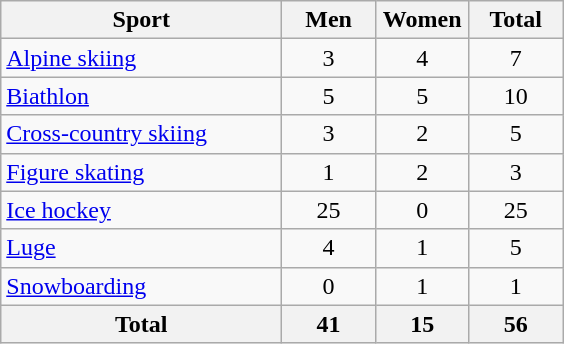<table class="wikitable sortable" style="text-align:center">
<tr>
<th width=180>Sport</th>
<th width=55>Men</th>
<th width=55>Women</th>
<th width=55>Total</th>
</tr>
<tr>
<td align=left><a href='#'>Alpine skiing</a></td>
<td>3</td>
<td>4</td>
<td>7</td>
</tr>
<tr>
<td align=left><a href='#'>Biathlon</a></td>
<td>5</td>
<td>5</td>
<td>10</td>
</tr>
<tr>
<td align=left><a href='#'>Cross-country skiing</a></td>
<td>3</td>
<td>2</td>
<td>5</td>
</tr>
<tr>
<td align=left><a href='#'>Figure skating</a></td>
<td>1</td>
<td>2</td>
<td>3</td>
</tr>
<tr>
<td align=left><a href='#'>Ice hockey</a></td>
<td>25</td>
<td>0</td>
<td>25</td>
</tr>
<tr>
<td align=left><a href='#'>Luge</a></td>
<td>4</td>
<td>1</td>
<td>5</td>
</tr>
<tr>
<td align=left><a href='#'>Snowboarding</a></td>
<td>0</td>
<td>1</td>
<td>1</td>
</tr>
<tr>
<th>Total</th>
<th>41</th>
<th>15</th>
<th>56</th>
</tr>
</table>
